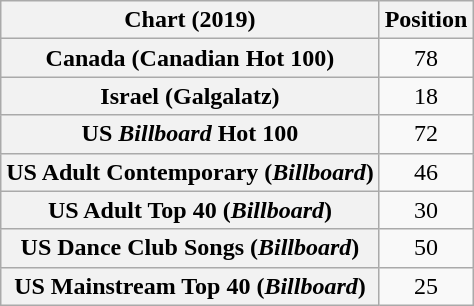<table class="wikitable sortable plainrowheaders" style="text-align:center">
<tr>
<th scope="col">Chart (2019)</th>
<th scope="col">Position</th>
</tr>
<tr>
<th scope="row">Canada (Canadian Hot 100)</th>
<td>78</td>
</tr>
<tr>
<th scope="row">Israel (Galgalatz)</th>
<td>18</td>
</tr>
<tr>
<th scope="row">US <em>Billboard</em> Hot 100</th>
<td>72</td>
</tr>
<tr>
<th scope="row">US Adult Contemporary (<em>Billboard</em>)</th>
<td>46</td>
</tr>
<tr>
<th scope="row">US Adult Top 40 (<em>Billboard</em>)</th>
<td>30</td>
</tr>
<tr>
<th scope="row">US Dance Club Songs (<em>Billboard</em>)</th>
<td>50</td>
</tr>
<tr>
<th scope="row">US Mainstream Top 40 (<em>Billboard</em>)</th>
<td>25</td>
</tr>
</table>
